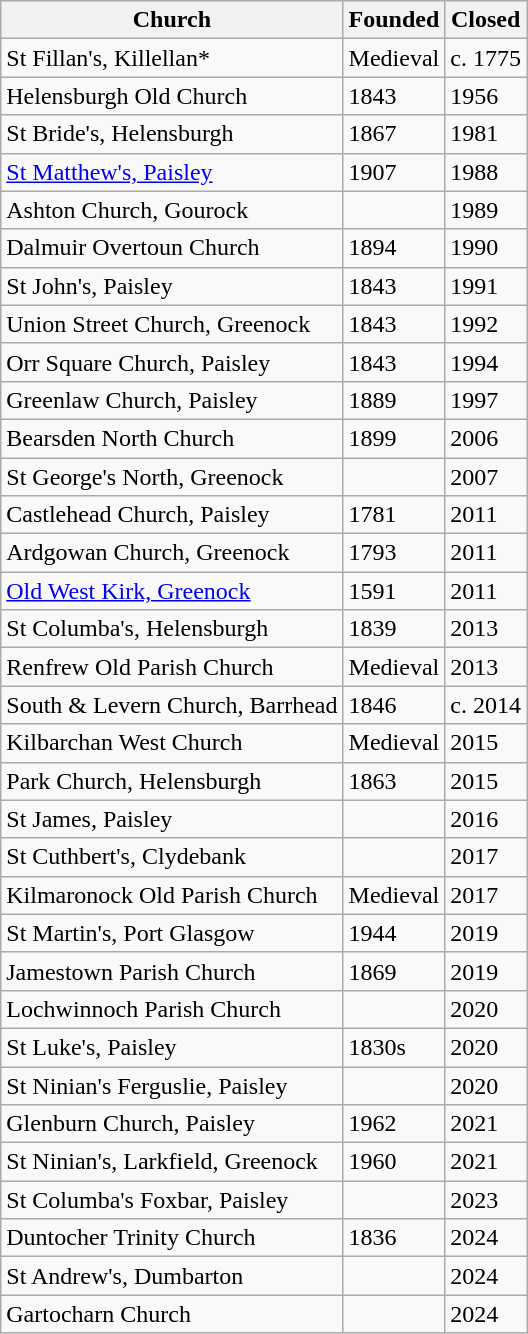<table class="wikitable">
<tr>
<th>Church</th>
<th>Founded</th>
<th>Closed</th>
</tr>
<tr>
<td>St Fillan's, Killellan*</td>
<td>Medieval</td>
<td>c. 1775</td>
</tr>
<tr>
<td>Helensburgh Old Church</td>
<td>1843</td>
<td>1956</td>
</tr>
<tr>
<td>St Bride's, Helensburgh</td>
<td>1867</td>
<td>1981</td>
</tr>
<tr>
<td><a href='#'>St Matthew's, Paisley</a></td>
<td>1907</td>
<td>1988</td>
</tr>
<tr>
<td>Ashton Church, Gourock</td>
<td></td>
<td>1989</td>
</tr>
<tr>
<td>Dalmuir Overtoun Church</td>
<td>1894</td>
<td>1990</td>
</tr>
<tr>
<td>St John's, Paisley</td>
<td>1843</td>
<td>1991</td>
</tr>
<tr>
<td>Union Street Church, Greenock</td>
<td>1843</td>
<td>1992</td>
</tr>
<tr>
<td>Orr Square Church, Paisley</td>
<td>1843</td>
<td>1994</td>
</tr>
<tr>
<td>Greenlaw Church, Paisley</td>
<td>1889</td>
<td>1997</td>
</tr>
<tr>
<td>Bearsden North Church</td>
<td>1899</td>
<td>2006</td>
</tr>
<tr>
<td>St George's North, Greenock</td>
<td></td>
<td>2007</td>
</tr>
<tr>
<td>Castlehead Church, Paisley</td>
<td>1781</td>
<td>2011</td>
</tr>
<tr>
<td>Ardgowan Church, Greenock</td>
<td>1793</td>
<td>2011</td>
</tr>
<tr>
<td><a href='#'>Old West Kirk, Greenock</a></td>
<td>1591</td>
<td>2011</td>
</tr>
<tr>
<td>St Columba's, Helensburgh</td>
<td>1839</td>
<td>2013</td>
</tr>
<tr>
<td>Renfrew Old Parish Church</td>
<td>Medieval</td>
<td>2013</td>
</tr>
<tr>
<td>South & Levern Church, Barrhead</td>
<td>1846</td>
<td>c. 2014</td>
</tr>
<tr>
<td>Kilbarchan West Church</td>
<td>Medieval</td>
<td>2015</td>
</tr>
<tr>
<td>Park Church, Helensburgh</td>
<td>1863</td>
<td>2015</td>
</tr>
<tr>
<td>St James, Paisley</td>
<td></td>
<td>2016</td>
</tr>
<tr>
<td>St Cuthbert's, Clydebank</td>
<td></td>
<td>2017</td>
</tr>
<tr>
<td>Kilmaronock Old Parish Church</td>
<td>Medieval</td>
<td>2017</td>
</tr>
<tr>
<td>St Martin's, Port Glasgow</td>
<td>1944</td>
<td>2019</td>
</tr>
<tr>
<td>Jamestown Parish Church</td>
<td>1869</td>
<td>2019</td>
</tr>
<tr>
<td>Lochwinnoch Parish Church</td>
<td></td>
<td>2020</td>
</tr>
<tr>
<td>St Luke's, Paisley</td>
<td>1830s</td>
<td>2020</td>
</tr>
<tr>
<td>St Ninian's Ferguslie, Paisley</td>
<td></td>
<td>2020</td>
</tr>
<tr>
<td>Glenburn Church, Paisley</td>
<td>1962</td>
<td>2021</td>
</tr>
<tr>
<td>St Ninian's, Larkfield, Greenock</td>
<td>1960</td>
<td>2021</td>
</tr>
<tr>
<td>St Columba's Foxbar, Paisley</td>
<td></td>
<td>2023</td>
</tr>
<tr>
<td>Duntocher Trinity Church</td>
<td>1836</td>
<td>2024</td>
</tr>
<tr>
<td>St Andrew's, Dumbarton</td>
<td></td>
<td>2024</td>
</tr>
<tr>
<td>Gartocharn Church</td>
<td></td>
<td>2024</td>
</tr>
</table>
